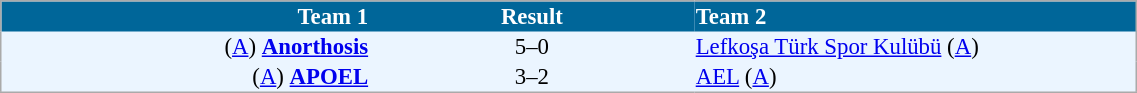<table cellspacing="0" style="background: #EBF5FF; border: 1px #aaa solid; border-collapse: collapse; font-size: 95%;" width=60%>
<tr bgcolor=#006699 style="color:white;">
<th width=25% align="right">Team 1</th>
<th width=22% align="center">Result</th>
<th width=30% align="left">Team 2</th>
</tr>
<tr>
<td align=right>(<a href='#'>A</a>) <strong><a href='#'>Anorthosis</a></strong></td>
<td align=center>5–0</td>
<td align=left><a href='#'>Lefkoşa Türk Spor Kulübü</a> (<a href='#'>A</a>)</td>
</tr>
<tr>
<td align=right>(<a href='#'>A</a>) <strong><a href='#'>APOEL</a></strong></td>
<td align=center>3–2</td>
<td align=left><a href='#'>AEL</a> (<a href='#'>A</a>)</td>
</tr>
<tr>
</tr>
</table>
